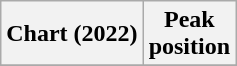<table class="wikitable plainrowheaders" style="text-align:center;">
<tr>
<th scope="col">Chart (2022)</th>
<th scope="col">Peak<br>position</th>
</tr>
<tr>
</tr>
</table>
